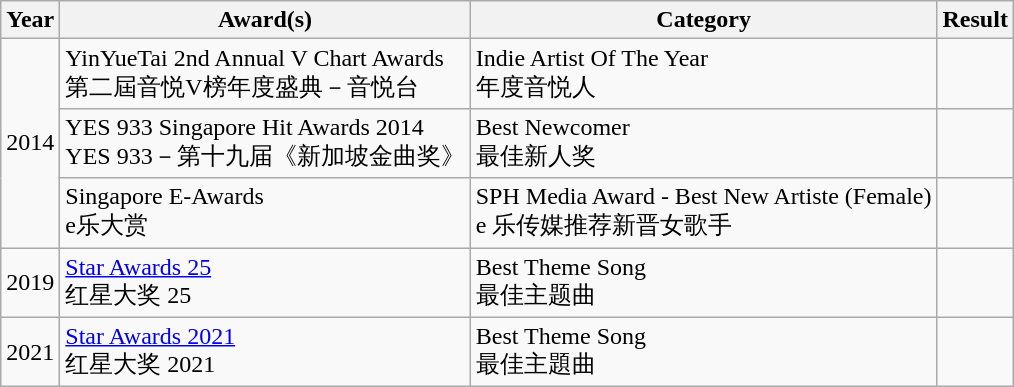<table class="wikitable">
<tr>
<th>Year</th>
<th>Award(s)</th>
<th>Category</th>
<th>Result</th>
</tr>
<tr>
<td rowspan=3>2014</td>
<td>YinYueTai 2nd Annual V Chart Awards<br>第二屆音悦V榜年度盛典－音悦台</td>
<td>Indie Artist Of The Year<br>年度音悦人</td>
<td></td>
</tr>
<tr>
<td>YES 933 Singapore Hit Awards 2014<br>YES 933－第十九届《新加坡金曲奖》</td>
<td>Best Newcomer<br>最佳新人奖</td>
<td></td>
</tr>
<tr>
<td>Singapore E-Awards<br>e乐大赏</td>
<td>SPH Media Award - Best New Artiste (Female)<br>e 乐传媒推荐新晋女歌手</td>
<td></td>
</tr>
<tr>
<td>2019</td>
<td><a href='#'>Star Awards 25</a><br>红星大奖 25</td>
<td>Best Theme Song <br>最佳主题曲</td>
<td></td>
</tr>
<tr>
<td>2021</td>
<td><a href='#'>Star Awards 2021</a> <br>红星大奖 2021</td>
<td>Best Theme Song <br>最佳主題曲</td>
<td></td>
</tr>
</table>
